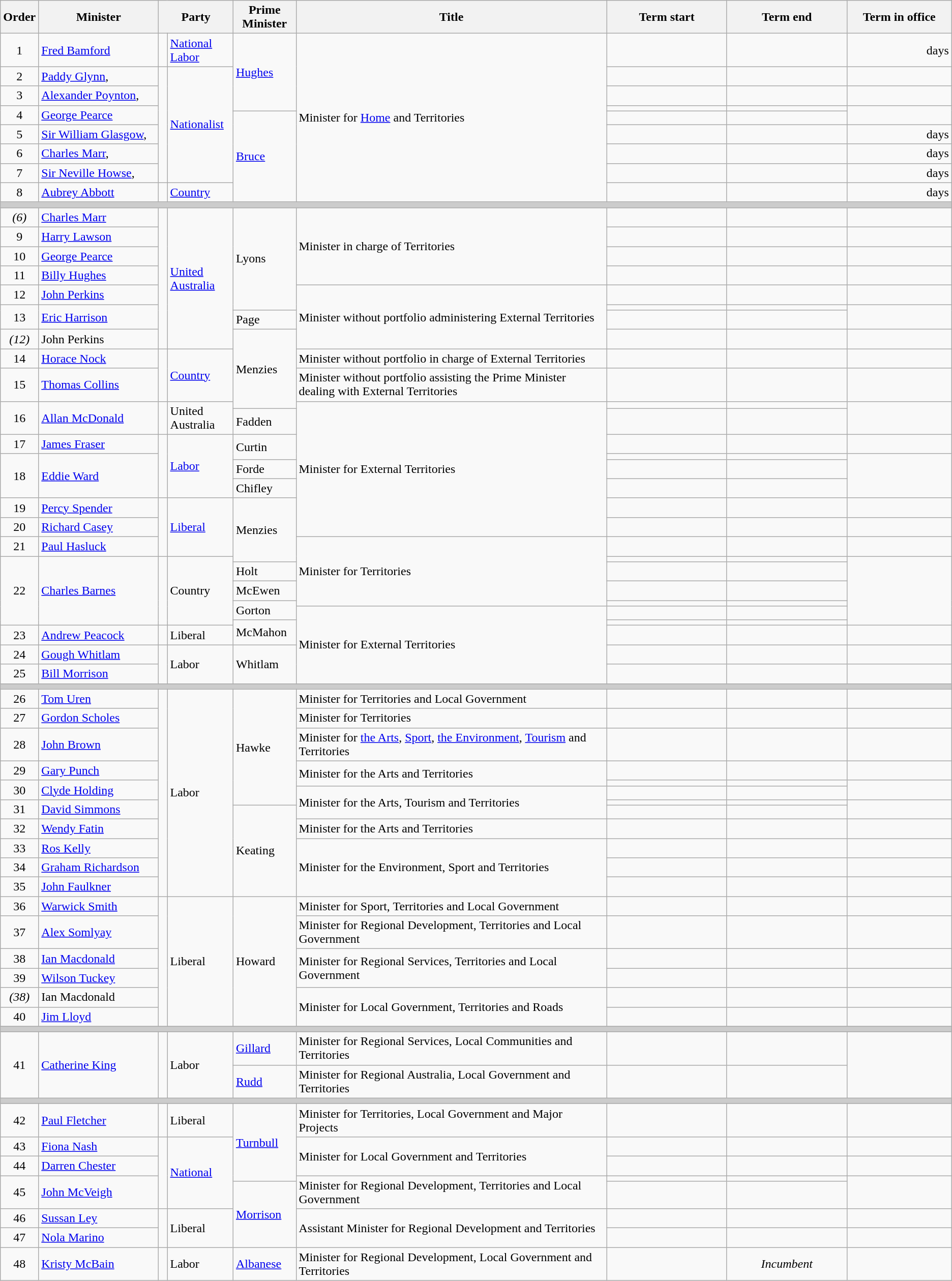<table class="wikitable">
<tr>
<th width=5>Order</th>
<th width=150>Minister</th>
<th width=120 colspan=2>Party</th>
<th width=75>Prime Minister</th>
<th width=400>Title</th>
<th width=150>Term start</th>
<th width=150>Term end</th>
<th width=130>Term in office</th>
</tr>
<tr>
<td align=center>1</td>
<td><a href='#'>Fred Bamford</a></td>
<td> </td>
<td><a href='#'>National Labor</a></td>
<td rowspan=4><a href='#'>Hughes</a></td>
<td rowspan=9>Minister for <a href='#'>Home</a> and Territories</td>
<td align=center></td>
<td align=center></td>
<td align=right> days</td>
</tr>
<tr>
<td align=center>2</td>
<td><a href='#'>Paddy Glynn</a>, </td>
<td rowspan=7 > </td>
<td rowspan=7><a href='#'>Nationalist</a></td>
<td align=center></td>
<td align=center></td>
<td align=right></td>
</tr>
<tr>
<td align=center>3</td>
<td><a href='#'>Alexander Poynton</a>, </td>
<td align=center></td>
<td align=center></td>
<td align=right></td>
</tr>
<tr>
<td rowspan=2 align=center>4</td>
<td rowspan=2><a href='#'>George Pearce</a></td>
<td align=center></td>
<td align=center></td>
<td rowspan=2 align=right><strong></strong></td>
</tr>
<tr>
<td rowspan=5><a href='#'>Bruce</a></td>
<td align=center></td>
<td align=center></td>
</tr>
<tr>
<td align=center>5</td>
<td><a href='#'>Sir William Glasgow</a>, </td>
<td align=center></td>
<td align=center></td>
<td align=right> days</td>
</tr>
<tr>
<td align=center>6</td>
<td><a href='#'>Charles Marr</a>, </td>
<td align=center></td>
<td align=center></td>
<td align=right> days</td>
</tr>
<tr>
<td align=center>7</td>
<td><a href='#'>Sir Neville Howse</a>, </td>
<td align=center></td>
<td align=center></td>
<td align=right> days</td>
</tr>
<tr>
<td align=center>8</td>
<td><a href='#'>Aubrey Abbott</a></td>
<td> </td>
<td><a href='#'>Country</a></td>
<td align=center></td>
<td align=center></td>
<td align=right> days</td>
</tr>
<tr>
<th colspan=9 style="background: #cccccc;"></th>
</tr>
<tr>
<td align=center><em>(6)</em></td>
<td><a href='#'>Charles Marr</a></td>
<td rowspan=8 ></td>
<td rowspan=8><a href='#'>United Australia</a></td>
<td rowspan=6>Lyons</td>
<td rowspan=4>Minister in charge of Territories</td>
<td align=center></td>
<td align=center></td>
<td align=right></td>
</tr>
<tr>
<td align=center>9</td>
<td><a href='#'>Harry Lawson</a></td>
<td align=center></td>
<td align=center></td>
<td align=right></td>
</tr>
<tr>
<td align=center>10</td>
<td><a href='#'>George Pearce</a></td>
<td align=center></td>
<td align=center></td>
<td align=right></td>
</tr>
<tr>
<td align=center>11</td>
<td><a href='#'>Billy Hughes</a></td>
<td align=center></td>
<td align=center></td>
<td align=right></td>
</tr>
<tr>
<td align=center>12</td>
<td><a href='#'>John Perkins</a></td>
<td rowspan=4>Minister without portfolio administering External Territories</td>
<td align=center></td>
<td align=center></td>
<td align=right></td>
</tr>
<tr>
<td rowspan=2 align=center>13</td>
<td rowspan=2><a href='#'>Eric Harrison</a></td>
<td align=center></td>
<td align=center></td>
<td rowspan=2 align=right></td>
</tr>
<tr>
<td>Page</td>
<td align=center></td>
<td align=center></td>
</tr>
<tr>
<td align=center><em>(12)</em></td>
<td>John Perkins</td>
<td rowspan=4>Menzies</td>
<td align=center></td>
<td align=center></td>
<td align=right></td>
</tr>
<tr>
<td align=center>14</td>
<td><a href='#'>Horace Nock</a></td>
<td rowspan=2 ></td>
<td rowspan=2><a href='#'>Country</a></td>
<td>Minister without portfolio in charge of External Territories</td>
<td align=center></td>
<td align=center></td>
<td align=right></td>
</tr>
<tr>
<td align=center>15</td>
<td><a href='#'>Thomas Collins</a></td>
<td>Minister without portfolio assisting the Prime Minister dealing with External Territories</td>
<td align=center></td>
<td align=center></td>
<td align=right></td>
</tr>
<tr>
<td rowspan=2 align=center>16</td>
<td rowspan=2><a href='#'>Allan McDonald</a></td>
<td rowspan=2 ></td>
<td rowspan=2>United Australia</td>
<td rowspan=8>Minister for External Territories</td>
<td align=center></td>
<td align=center></td>
<td rowspan=2 align=right></td>
</tr>
<tr>
<td>Fadden</td>
<td align=center></td>
<td align=center></td>
</tr>
<tr>
<td align=center>17</td>
<td><a href='#'>James Fraser</a></td>
<td rowspan=4 ></td>
<td rowspan=4><a href='#'>Labor</a></td>
<td rowspan=2>Curtin</td>
<td align=center></td>
<td align=center></td>
<td align=right></td>
</tr>
<tr>
<td rowspan=3 align=center>18</td>
<td rowspan=3><a href='#'>Eddie Ward</a></td>
<td align=center></td>
<td align=center></td>
<td rowspan=3 align=right></td>
</tr>
<tr>
<td>Forde</td>
<td align=center></td>
<td align=center></td>
</tr>
<tr>
<td>Chifley</td>
<td align=center></td>
<td align=center></td>
</tr>
<tr>
<td align=center>19</td>
<td><a href='#'>Percy Spender</a></td>
<td rowspan=3 ></td>
<td rowspan=3><a href='#'>Liberal</a></td>
<td rowspan=4>Menzies</td>
<td align=center></td>
<td align=center></td>
<td align=right></td>
</tr>
<tr>
<td align=center>20</td>
<td><a href='#'>Richard Casey</a></td>
<td align=center></td>
<td align=center></td>
<td align=right></td>
</tr>
<tr>
<td align=center>21</td>
<td><a href='#'>Paul Hasluck</a></td>
<td rowspan=5>Minister for Territories</td>
<td align=center></td>
<td align=center></td>
<td align=right><strong></strong></td>
</tr>
<tr>
<td rowspan=6 align=center>22</td>
<td rowspan=6><a href='#'>Charles Barnes</a></td>
<td rowspan=6 ></td>
<td rowspan=6>Country</td>
<td align=center></td>
<td align=center></td>
<td rowspan=6 align=right></td>
</tr>
<tr>
<td>Holt</td>
<td align=center></td>
<td align=center></td>
</tr>
<tr>
<td>McEwen</td>
<td align=center></td>
<td align=center></td>
</tr>
<tr>
<td rowspan=2>Gorton</td>
<td align=center></td>
<td align=center></td>
</tr>
<tr>
<td rowspan=5>Minister for External Territories</td>
<td align=center></td>
<td align=center></td>
</tr>
<tr>
<td rowspan=2>McMahon</td>
<td align=center></td>
<td align=center></td>
</tr>
<tr>
<td align=center>23</td>
<td><a href='#'>Andrew Peacock</a></td>
<td></td>
<td>Liberal</td>
<td align=center></td>
<td align=center></td>
<td align=right></td>
</tr>
<tr>
<td align=center>24</td>
<td><a href='#'>Gough Whitlam</a></td>
<td rowspan=2 ></td>
<td rowspan=2>Labor</td>
<td rowspan=2>Whitlam</td>
<td align=center></td>
<td align=center></td>
<td align=right></td>
</tr>
<tr>
<td align=center>25</td>
<td><a href='#'>Bill Morrison</a></td>
<td align=center></td>
<td align=center></td>
<td align=right></td>
</tr>
<tr>
<th colspan=9 style="background: #cccccc;"></th>
</tr>
<tr>
<td align=center>26</td>
<td><a href='#'>Tom Uren</a></td>
<td rowspan=12 ></td>
<td rowspan=12>Labor</td>
<td rowspan=7>Hawke</td>
<td>Minister for Territories and Local Government</td>
<td align=center></td>
<td align=center></td>
<td align=right></td>
</tr>
<tr>
<td align=center>27</td>
<td><a href='#'>Gordon Scholes</a></td>
<td>Minister for Territories</td>
<td align=center></td>
<td align=center></td>
<td align=right></td>
</tr>
<tr>
<td align=center>28</td>
<td><a href='#'>John Brown</a></td>
<td>Minister for <a href='#'>the Arts</a>, <a href='#'>Sport</a>, <a href='#'>the Environment</a>, <a href='#'>Tourism</a> and Territories</td>
<td align=center></td>
<td align=center></td>
<td align=right></td>
</tr>
<tr>
<td align=center>29</td>
<td><a href='#'>Gary Punch</a></td>
<td rowspan=2>Minister for the Arts and Territories</td>
<td align=center></td>
<td align=center></td>
<td align=right></td>
</tr>
<tr>
<td rowspan=2 align=center>30</td>
<td rowspan=2><a href='#'>Clyde Holding</a></td>
<td align=center></td>
<td align=center></td>
<td rowspan=2 align=right></td>
</tr>
<tr>
<td rowspan=3>Minister for the Arts, Tourism and Territories</td>
<td align=center></td>
<td align=center></td>
</tr>
<tr>
<td rowspan=2 align=center>31</td>
<td rowspan=2><a href='#'>David Simmons</a></td>
<td align=center></td>
<td align=center></td>
<td rowspan=2 align=right></td>
</tr>
<tr>
<td rowspan=5>Keating</td>
<td align=center></td>
<td align=center></td>
</tr>
<tr>
<td align=center>32</td>
<td><a href='#'>Wendy Fatin</a></td>
<td>Minister for the Arts and Territories</td>
<td align=center></td>
<td align=center></td>
<td align=right></td>
</tr>
<tr>
<td align=center>33</td>
<td><a href='#'>Ros Kelly</a></td>
<td rowspan=3>Minister for the Environment, Sport and Territories</td>
<td align=center></td>
<td align=center></td>
<td align=right></td>
</tr>
<tr>
<td align=center>34</td>
<td><a href='#'>Graham Richardson</a></td>
<td align=center></td>
<td align=center></td>
<td align=right></td>
</tr>
<tr>
<td align=center>35</td>
<td><a href='#'>John Faulkner</a></td>
<td align=center></td>
<td align=center></td>
<td align=right></td>
</tr>
<tr>
<td align=center>36</td>
<td><a href='#'>Warwick Smith</a></td>
<td rowspan=6 ></td>
<td rowspan=6>Liberal</td>
<td rowspan=6>Howard</td>
<td>Minister for Sport, Territories and Local Government</td>
<td align=center></td>
<td align=center></td>
<td align=right></td>
</tr>
<tr>
<td align=center>37</td>
<td><a href='#'>Alex Somlyay</a></td>
<td>Minister for Regional Development, Territories and Local Government</td>
<td align=center></td>
<td align=center></td>
<td align=right></td>
</tr>
<tr>
<td align=center>38</td>
<td><a href='#'>Ian Macdonald</a></td>
<td rowspan=2>Minister for Regional Services, Territories and Local Government</td>
<td align=center></td>
<td align=center></td>
<td align=right></td>
</tr>
<tr>
<td align=center>39</td>
<td><a href='#'>Wilson Tuckey</a></td>
<td align=center></td>
<td align=center></td>
<td align=right></td>
</tr>
<tr>
<td align=center><em>(38)</em></td>
<td>Ian Macdonald</td>
<td rowspan=2>Minister for Local Government, Territories and Roads</td>
<td align=center></td>
<td align=center></td>
<td align=right></td>
</tr>
<tr>
<td align=center>40</td>
<td><a href='#'>Jim Lloyd</a></td>
<td align=center></td>
<td align=center></td>
<td align=right></td>
</tr>
<tr>
<th colspan=9 style="background: #cccccc;"></th>
</tr>
<tr>
<td align=center rowspan=2>41</td>
<td rowspan=2><a href='#'>Catherine King</a></td>
<td rowspan=2 ></td>
<td rowspan=2>Labor</td>
<td><a href='#'>Gillard</a></td>
<td>Minister for Regional Services, Local Communities and Territories</td>
<td align=center></td>
<td align=center></td>
<td align=right rowspan=2></td>
</tr>
<tr>
<td><a href='#'>Rudd</a></td>
<td>Minister for Regional Australia, Local Government and Territories</td>
<td align=center></td>
<td align=center></td>
</tr>
<tr>
<th colspan=9 style="background: #cccccc;"></th>
</tr>
<tr>
<td align=center>42</td>
<td><a href='#'>Paul Fletcher</a></td>
<td></td>
<td>Liberal</td>
<td rowspan=4><a href='#'>Turnbull</a></td>
<td>Minister for Territories, Local Government and Major Projects</td>
<td align=center></td>
<td align=center></td>
<td align=right></td>
</tr>
<tr>
<td align=center>43</td>
<td><a href='#'>Fiona Nash</a></td>
<td rowspan=4 ></td>
<td rowspan=4><a href='#'>National</a></td>
<td rowspan=2>Minister for Local Government and Territories</td>
<td align=center></td>
<td align=center></td>
<td align=right></td>
</tr>
<tr>
<td align=center>44</td>
<td><a href='#'>Darren Chester</a></td>
<td align=center></td>
<td align=center></td>
<td align=right></td>
</tr>
<tr>
<td rowspan=2 align=center>45</td>
<td rowspan=2><a href='#'>John McVeigh</a></td>
<td rowspan=2>Minister for Regional Development, Territories and Local Government</td>
<td align=center></td>
<td align=center></td>
<td rowspan=2 align=right></td>
</tr>
<tr>
<td rowspan=3><a href='#'>Morrison</a></td>
<td align=center></td>
<td align=center></td>
</tr>
<tr>
<td align=center>46</td>
<td><a href='#'>Sussan Ley</a></td>
<td rowspan=2 ></td>
<td rowspan=2>Liberal</td>
<td rowspan=2>Assistant Minister for Regional Development and Territories</td>
<td align=center></td>
<td align=center></td>
<td align=right></td>
</tr>
<tr>
<td align=center>47</td>
<td><a href='#'>Nola Marino</a></td>
<td align=center></td>
<td align=center></td>
<td align=right></td>
</tr>
<tr>
<td align=center>48</td>
<td><a href='#'>Kristy McBain</a></td>
<td></td>
<td>Labor</td>
<td><a href='#'>Albanese</a></td>
<td>Minister for Regional Development, Local Government and Territories</td>
<td align=center></td>
<td align=center><em>Incumbent</em></td>
<td align=right></td>
</tr>
</table>
